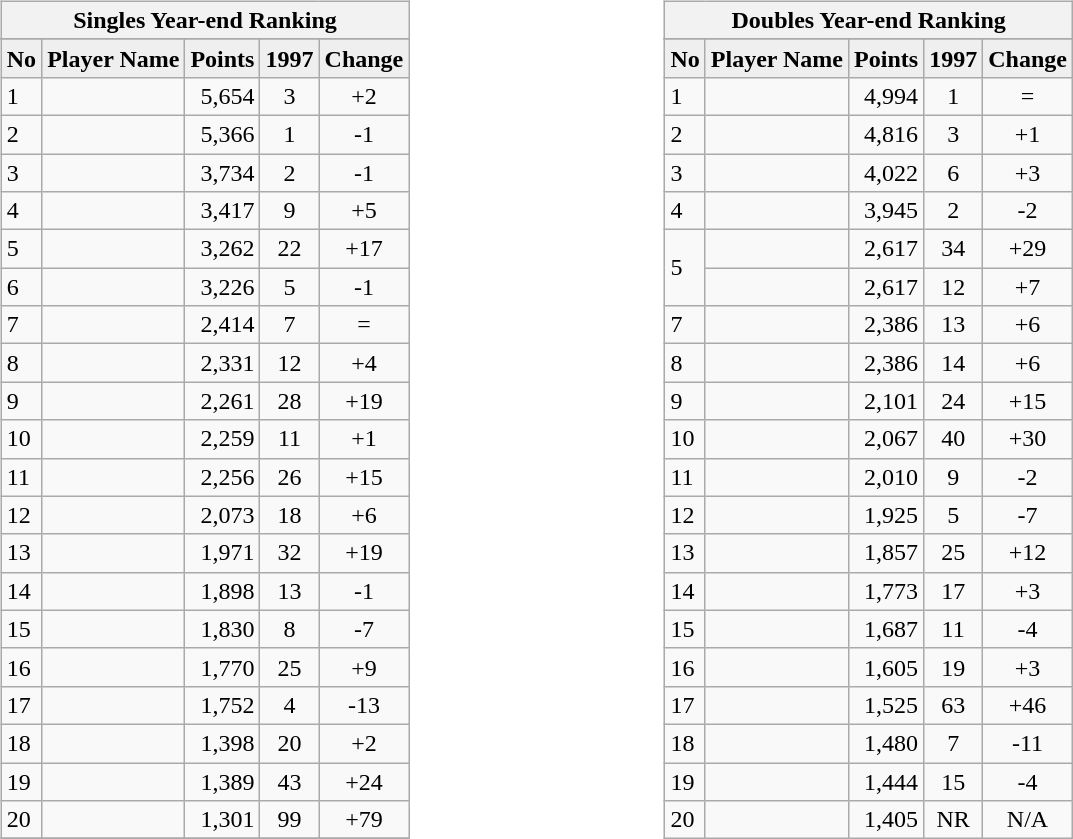<table>
<tr>
<td valign=top width=33% align=left><br><table class="wikitable">
<tr>
<th colspan="5">Singles Year-end Ranking</th>
</tr>
<tr>
</tr>
<tr bgcolor="#efefef">
<td align="center"><strong>No</strong></td>
<td align="center"><strong>Player Name</strong></td>
<td align="center"><strong>Points</strong></td>
<td align="center"><strong>1997</strong></td>
<td align="center"><strong>Change</strong></td>
</tr>
<tr>
<td>1</td>
<td></td>
<td align="right">5,654</td>
<td align="center">3</td>
<td align="center">+2</td>
</tr>
<tr>
<td>2</td>
<td></td>
<td align="right">5,366</td>
<td align="center">1</td>
<td align="center">-1</td>
</tr>
<tr>
<td>3</td>
<td></td>
<td align="right">3,734</td>
<td align="center">2</td>
<td align="center">-1</td>
</tr>
<tr>
<td>4</td>
<td></td>
<td align="right">3,417</td>
<td align="center">9</td>
<td align="center">+5</td>
</tr>
<tr>
<td>5</td>
<td></td>
<td align="right">3,262</td>
<td align="center">22</td>
<td align="center">+17</td>
</tr>
<tr>
<td>6</td>
<td></td>
<td align="right">3,226</td>
<td align="center">5</td>
<td align="center">-1</td>
</tr>
<tr>
<td>7</td>
<td></td>
<td align="right">2,414</td>
<td align="center">7</td>
<td align="center">=</td>
</tr>
<tr>
<td>8</td>
<td></td>
<td align="right">2,331</td>
<td align="center">12</td>
<td align="center">+4</td>
</tr>
<tr>
<td>9</td>
<td></td>
<td align="right">2,261</td>
<td align="center">28</td>
<td align="center">+19</td>
</tr>
<tr>
<td>10</td>
<td></td>
<td align="right">2,259</td>
<td align="center">11</td>
<td align="center">+1</td>
</tr>
<tr>
<td>11</td>
<td></td>
<td align="right">2,256</td>
<td align="center">26</td>
<td align="center">+15</td>
</tr>
<tr>
<td>12</td>
<td></td>
<td align="right">2,073</td>
<td align="center">18</td>
<td align="center">+6</td>
</tr>
<tr>
<td>13</td>
<td></td>
<td align="right">1,971</td>
<td align="center">32</td>
<td align="center">+19</td>
</tr>
<tr>
<td>14</td>
<td></td>
<td align="right">1,898</td>
<td align="center">13</td>
<td align="center">-1</td>
</tr>
<tr>
<td>15</td>
<td></td>
<td align="right">1,830</td>
<td align="center">8</td>
<td align="center">-7</td>
</tr>
<tr>
<td>16</td>
<td></td>
<td align="right">1,770</td>
<td align="center">25</td>
<td align="center">+9</td>
</tr>
<tr>
<td>17</td>
<td></td>
<td align="right">1,752</td>
<td align="center">4</td>
<td align="center">-13</td>
</tr>
<tr>
<td>18</td>
<td></td>
<td align="right">1,398</td>
<td align="center">20</td>
<td align="center">+2</td>
</tr>
<tr>
<td>19</td>
<td></td>
<td align="right">1,389</td>
<td align="center">43</td>
<td align="center">+24</td>
</tr>
<tr>
<td>20</td>
<td></td>
<td align="right">1,301</td>
<td align="center">99</td>
<td align="center">+79</td>
</tr>
<tr>
</tr>
</table>
</td>
<td valign=top width=33% align=left><br><table class="wikitable">
<tr>
<th colspan="5">Doubles Year-end Ranking</th>
</tr>
<tr>
</tr>
<tr bgcolor="#efefef">
<td align="center"><strong>No</strong></td>
<td align="center"><strong>Player Name</strong></td>
<td align="center"><strong>Points</strong></td>
<td align="center"><strong>1997</strong></td>
<td align="center"><strong>Change</strong></td>
</tr>
<tr>
<td>1</td>
<td></td>
<td align="right">4,994</td>
<td align="center">1</td>
<td align="center">=</td>
</tr>
<tr>
<td>2</td>
<td></td>
<td align="right">4,816</td>
<td align="center">3</td>
<td align="center">+1</td>
</tr>
<tr>
<td>3</td>
<td></td>
<td align="right">4,022</td>
<td align="center">6</td>
<td align="center">+3</td>
</tr>
<tr>
<td>4</td>
<td></td>
<td align="right">3,945</td>
<td align="center">2</td>
<td align="center">-2</td>
</tr>
<tr>
<td rowspan=2>5</td>
<td></td>
<td align="right">2,617</td>
<td align="center">34</td>
<td align="center">+29</td>
</tr>
<tr>
<td></td>
<td align="right">2,617</td>
<td align="center">12</td>
<td align="center">+7</td>
</tr>
<tr>
<td>7</td>
<td></td>
<td align="right">2,386</td>
<td align="center">13</td>
<td align="center">+6</td>
</tr>
<tr>
<td>8</td>
<td></td>
<td align="right">2,386</td>
<td align="center">14</td>
<td align="center">+6</td>
</tr>
<tr>
<td>9</td>
<td></td>
<td align="right">2,101</td>
<td align="center">24</td>
<td align="center">+15</td>
</tr>
<tr>
<td>10</td>
<td></td>
<td align="right">2,067</td>
<td align="center">40</td>
<td align="center">+30</td>
</tr>
<tr>
<td>11</td>
<td></td>
<td align="right">2,010</td>
<td align="center">9</td>
<td align="center">-2</td>
</tr>
<tr>
<td>12</td>
<td></td>
<td align="right">1,925</td>
<td align="center">5</td>
<td align="center">-7</td>
</tr>
<tr>
<td>13</td>
<td></td>
<td align="right">1,857</td>
<td align="center">25</td>
<td align="center">+12</td>
</tr>
<tr>
<td>14</td>
<td></td>
<td align="right">1,773</td>
<td align="center">17</td>
<td align="center">+3</td>
</tr>
<tr>
<td>15</td>
<td></td>
<td align="right">1,687</td>
<td align="center">11</td>
<td align="center">-4</td>
</tr>
<tr>
<td>16</td>
<td></td>
<td align="right">1,605</td>
<td align="center">19</td>
<td align="center">+3</td>
</tr>
<tr>
<td>17</td>
<td></td>
<td align="right">1,525</td>
<td align="center">63</td>
<td align="center">+46</td>
</tr>
<tr>
<td>18</td>
<td></td>
<td align="right">1,480</td>
<td align="center">7</td>
<td align="center">-11</td>
</tr>
<tr>
<td>19</td>
<td></td>
<td align="right">1,444</td>
<td align="center">15</td>
<td align="center">-4</td>
</tr>
<tr>
<td>20</td>
<td></td>
<td align="right">1,405</td>
<td align="center">NR</td>
<td align="center">N/A</td>
</tr>
</table>
</td>
</tr>
<tr>
</tr>
</table>
